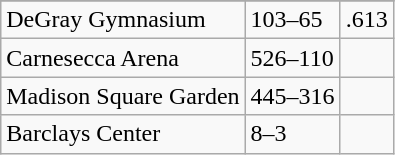<table class="wikitable">
<tr>
</tr>
<tr>
<td>DeGray Gymnasium</td>
<td>103–65</td>
<td>.613</td>
</tr>
<tr>
<td>Carnesecca Arena</td>
<td>526–110</td>
<td></td>
</tr>
<tr>
<td>Madison Square Garden</td>
<td>445–316</td>
<td></td>
</tr>
<tr>
<td>Barclays Center</td>
<td>8–3</td>
<td></td>
</tr>
</table>
